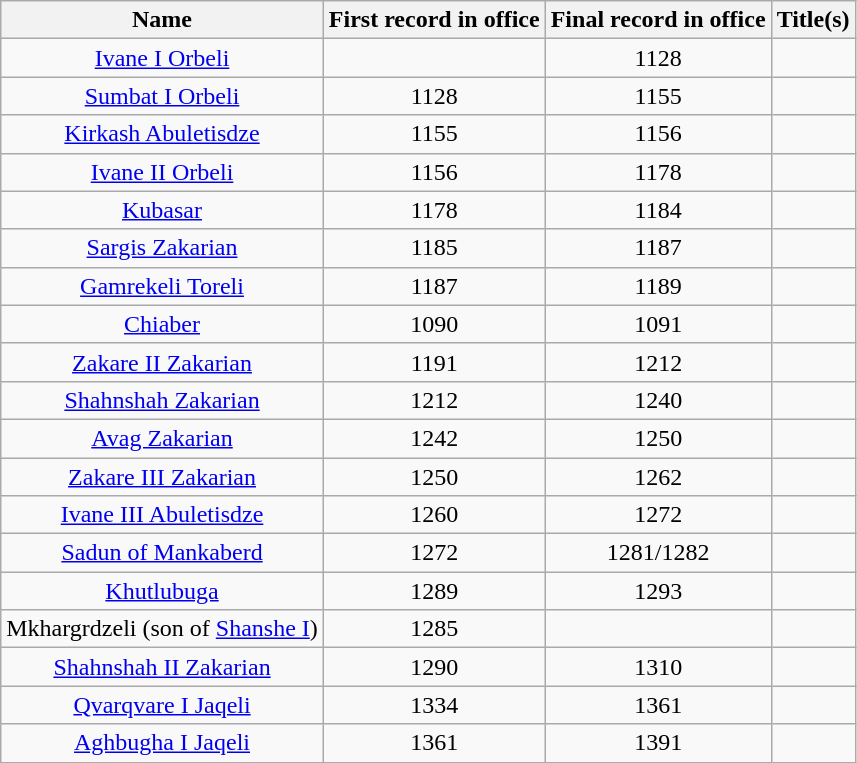<table class="wikitable" style="text-align:center;">
<tr>
<th>Name</th>
<th>First record in office</th>
<th>Final record in office</th>
<th>Title(s)</th>
</tr>
<tr>
<td><a href='#'>Ivane I Orbeli</a></td>
<td></td>
<td>1128</td>
<td></td>
</tr>
<tr>
<td><a href='#'>Sumbat I Orbeli</a></td>
<td>1128</td>
<td>1155</td>
<td></td>
</tr>
<tr>
<td><a href='#'>Kirkash Abuletisdze</a></td>
<td>1155</td>
<td>1156</td>
<td></td>
</tr>
<tr>
<td><a href='#'>Ivane II Orbeli</a></td>
<td>1156</td>
<td>1178</td>
<td></td>
</tr>
<tr>
<td><a href='#'>Kubasar</a></td>
<td>1178</td>
<td>1184</td>
<td></td>
</tr>
<tr>
<td><a href='#'>Sargis Zakarian</a></td>
<td>1185</td>
<td>1187</td>
<td></td>
</tr>
<tr>
<td><a href='#'>Gamrekeli Toreli</a></td>
<td>1187</td>
<td>1189</td>
<td></td>
</tr>
<tr>
<td><a href='#'>Chiaber</a></td>
<td>1090</td>
<td>1091</td>
<td></td>
</tr>
<tr>
<td><a href='#'>Zakare II Zakarian</a></td>
<td>1191</td>
<td>1212</td>
<td></td>
</tr>
<tr>
<td><a href='#'>Shahnshah Zakarian</a></td>
<td>1212</td>
<td>1240</td>
<td></td>
</tr>
<tr>
<td><a href='#'>Avag Zakarian</a></td>
<td>1242</td>
<td>1250</td>
<td></td>
</tr>
<tr>
<td><a href='#'>Zakare III Zakarian</a></td>
<td>1250</td>
<td>1262</td>
<td></td>
</tr>
<tr>
<td><a href='#'>Ivane III Abuletisdze</a></td>
<td>1260</td>
<td>1272</td>
<td></td>
</tr>
<tr>
<td><a href='#'>Sadun of Mankaberd</a></td>
<td>1272</td>
<td>1281/1282</td>
<td></td>
</tr>
<tr>
<td><a href='#'>Khutlubuga</a></td>
<td>1289</td>
<td>1293</td>
<td></td>
</tr>
<tr>
<td>Mkhargrdzeli (son of <a href='#'>Shanshe I</a>)</td>
<td>1285</td>
<td></td>
<td></td>
</tr>
<tr>
<td><a href='#'>Shahnshah II Zakarian</a></td>
<td>1290</td>
<td>1310</td>
<td></td>
</tr>
<tr>
<td><a href='#'>Qvarqvare I Jaqeli</a></td>
<td>1334</td>
<td>1361</td>
<td></td>
</tr>
<tr>
<td><a href='#'>Aghbugha I Jaqeli</a></td>
<td>1361</td>
<td>1391</td>
<td></td>
</tr>
</table>
